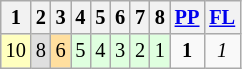<table class="wikitable" style="font-size: 85%">
<tr>
<th>1</th>
<th>2</th>
<th>3</th>
<th>4</th>
<th>5</th>
<th>6</th>
<th>7</th>
<th>8</th>
<th><a href='#'>PP</a></th>
<th><a href='#'>FL</a></th>
</tr>
<tr align="center">
<td style="background:#FFFFBF;">10</td>
<td style="background:#DFDFDF;">8</td>
<td style="background:#FFDF9F;">6</td>
<td style="background:#DFFFDF;">5</td>
<td style="background:#DFFFDF;">4</td>
<td style="background:#DFFFDF;">3</td>
<td style="background:#DFFFDF;">2</td>
<td style="background:#DFFFDF;">1</td>
<td><strong>1</strong></td>
<td><em>1</em></td>
</tr>
</table>
